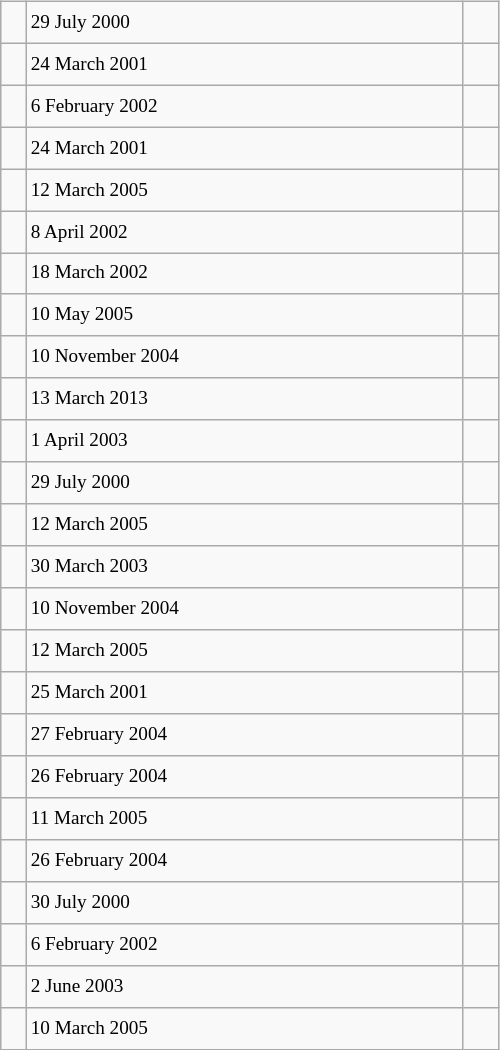<table class="wikitable" style="font-size: 80%; float: left; width: 26em; margin-right: 1em; height: 700px">
<tr>
<td></td>
<td>29 July 2000</td>
<td> </td>
</tr>
<tr>
<td></td>
<td>24 March 2001</td>
<td> </td>
</tr>
<tr>
<td></td>
<td>6 February 2002</td>
<td> </td>
</tr>
<tr>
<td></td>
<td>24 March 2001</td>
<td> </td>
</tr>
<tr>
<td></td>
<td>12 March 2005</td>
<td> </td>
</tr>
<tr>
<td></td>
<td>8 April 2002</td>
<td> </td>
</tr>
<tr>
<td></td>
<td>18 March 2002</td>
<td> </td>
</tr>
<tr>
<td></td>
<td>10 May 2005</td>
<td> </td>
</tr>
<tr>
<td></td>
<td>10 November 2004</td>
<td> </td>
</tr>
<tr>
<td></td>
<td>13 March 2013</td>
<td></td>
</tr>
<tr>
<td></td>
<td>1 April 2003</td>
<td> </td>
</tr>
<tr>
<td></td>
<td>29 July 2000</td>
<td> </td>
</tr>
<tr>
<td></td>
<td>12 March 2005</td>
<td> </td>
</tr>
<tr>
<td></td>
<td>30 March 2003</td>
<td> </td>
</tr>
<tr>
<td></td>
<td>10 November 2004</td>
<td> </td>
</tr>
<tr>
<td></td>
<td>12 March 2005</td>
<td> </td>
</tr>
<tr>
<td></td>
<td>25 March 2001</td>
<td> </td>
</tr>
<tr>
<td></td>
<td>27 February 2004</td>
<td> </td>
</tr>
<tr>
<td></td>
<td>26 February 2004</td>
<td> </td>
</tr>
<tr>
<td></td>
<td>11 March 2005</td>
<td> </td>
</tr>
<tr>
<td></td>
<td>26 February 2004</td>
<td> </td>
</tr>
<tr>
<td></td>
<td>30 July 2000</td>
<td> </td>
</tr>
<tr>
<td></td>
<td>6 February 2002</td>
<td> </td>
</tr>
<tr>
<td></td>
<td>2 June 2003</td>
<td> </td>
</tr>
<tr>
<td></td>
<td>10 March 2005</td>
<td> </td>
</tr>
</table>
